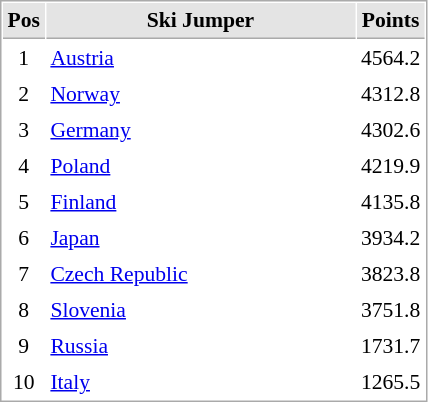<table cellspacing="1" cellpadding="3" style="border:1px solid #AAAAAA;font-size:90%">
<tr bgcolor="#E4E4E4">
<th style="border-bottom:1px solid #AAAAAA" width=10>Pos</th>
<th style="border-bottom:1px solid #AAAAAA" width=200>Ski Jumper</th>
<th style="border-bottom:1px solid #AAAAAA" width=20>Points</th>
</tr>
<tr align="center">
<td>1</td>
<td align="left"> <a href='#'>Austria</a></td>
<td>4564.2</td>
</tr>
<tr align="center">
<td>2</td>
<td align="left"> <a href='#'>Norway</a></td>
<td>4312.8</td>
</tr>
<tr align="center">
<td>3</td>
<td align="left"> <a href='#'>Germany</a></td>
<td>4302.6</td>
</tr>
<tr align="center">
<td>4</td>
<td align="left"> <a href='#'>Poland</a></td>
<td>4219.9</td>
</tr>
<tr align="center">
<td>5</td>
<td align="left"> <a href='#'>Finland</a></td>
<td>4135.8</td>
</tr>
<tr align="center">
<td>6</td>
<td align="left"> <a href='#'>Japan</a></td>
<td>3934.2</td>
</tr>
<tr align="center">
<td>7</td>
<td align="left"> <a href='#'>Czech Republic</a></td>
<td>3823.8</td>
</tr>
<tr align="center">
<td>8</td>
<td align="left"> <a href='#'>Slovenia</a></td>
<td>3751.8</td>
</tr>
<tr align="center">
<td>9</td>
<td align="left"> <a href='#'>Russia</a></td>
<td>1731.7</td>
</tr>
<tr align="center">
<td>10</td>
<td align="left"> <a href='#'>Italy</a></td>
<td>1265.5</td>
</tr>
</table>
